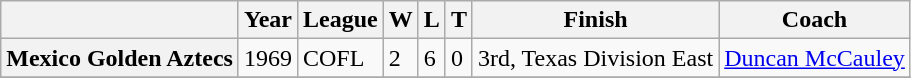<table class="wikitable">
<tr>
<th></th>
<th>Year</th>
<th>League</th>
<th>W</th>
<th>L</th>
<th>T</th>
<th>Finish</th>
<th>Coach</th>
</tr>
<tr>
<th>Mexico Golden Aztecs</th>
<td>1969</td>
<td>COFL</td>
<td>2</td>
<td>6</td>
<td>0</td>
<td>3rd, Texas Division East</td>
<td><a href='#'>Duncan McCauley</a></td>
</tr>
<tr>
</tr>
</table>
